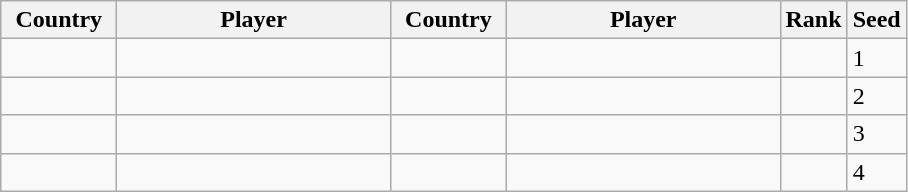<table class="wikitable">
<tr>
<th width="70">Country</th>
<th width="175">Player</th>
<th width="70">Country</th>
<th width="175">Player</th>
<th>Rank</th>
<th>Seed</th>
</tr>
<tr>
<td></td>
<td></td>
<td></td>
<td></td>
<td></td>
<td>1</td>
</tr>
<tr>
<td></td>
<td></td>
<td></td>
<td></td>
<td></td>
<td>2</td>
</tr>
<tr>
<td></td>
<td></td>
<td></td>
<td></td>
<td></td>
<td>3</td>
</tr>
<tr>
<td></td>
<td></td>
<td></td>
<td></td>
<td></td>
<td>4</td>
</tr>
</table>
